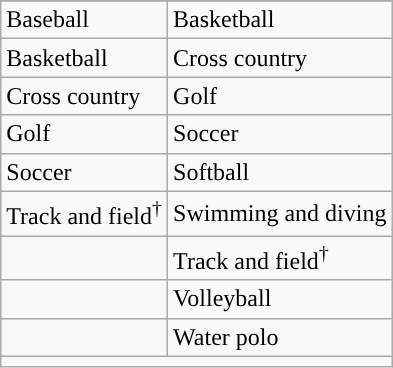<table class="wikitable" style=>
<tr>
</tr>
<tr>
<td>Baseball</td>
<td>Basketball</td>
</tr>
<tr>
<td>Basketball</td>
<td>Cross country</td>
</tr>
<tr>
<td>Cross country</td>
<td>Golf</td>
</tr>
<tr>
<td>Golf</td>
<td>Soccer</td>
</tr>
<tr>
<td>Soccer</td>
<td>Softball</td>
</tr>
<tr>
<td>Track and field<sup>†</sup></td>
<td>Swimming and diving</td>
</tr>
<tr>
<td></td>
<td>Track and field<sup>†</sup></td>
</tr>
<tr>
<td></td>
<td>Volleyball</td>
</tr>
<tr>
<td></td>
<td>Water polo</td>
</tr>
<tr>
<td colspan="2"></td>
</tr>
</table>
